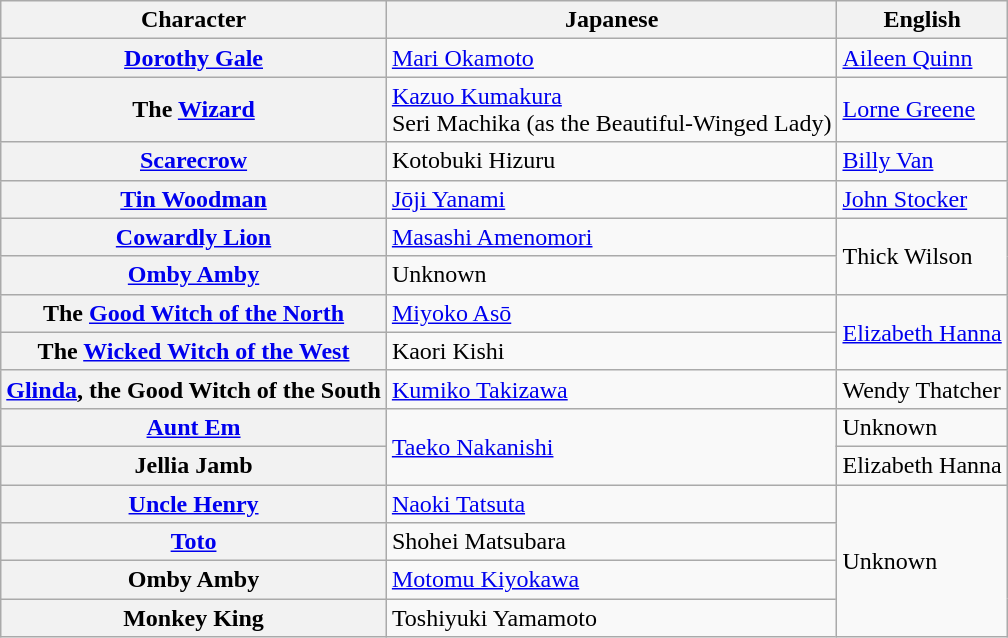<table class="wikitable">
<tr>
<th>Character</th>
<th>Japanese</th>
<th>English</th>
</tr>
<tr>
<th><a href='#'>Dorothy Gale</a></th>
<td><a href='#'>Mari Okamoto</a></td>
<td><a href='#'>Aileen Quinn</a></td>
</tr>
<tr>
<th>The <a href='#'>Wizard</a></th>
<td><a href='#'>Kazuo Kumakura</a><br>Seri Machika (as the Beautiful-Winged Lady)</td>
<td><a href='#'>Lorne Greene</a></td>
</tr>
<tr>
<th><a href='#'>Scarecrow</a></th>
<td>Kotobuki Hizuru</td>
<td><a href='#'>Billy Van</a></td>
</tr>
<tr>
<th><a href='#'>Tin Woodman</a></th>
<td><a href='#'>Jōji Yanami</a></td>
<td><a href='#'>John Stocker</a></td>
</tr>
<tr>
<th><a href='#'>Cowardly Lion</a></th>
<td><a href='#'>Masashi Amenomori</a></td>
<td rowspan="2">Thick Wilson</td>
</tr>
<tr>
<th><a href='#'>Omby Amby</a></th>
<td>Unknown</td>
</tr>
<tr>
<th>The <a href='#'>Good Witch of the North</a></th>
<td><a href='#'>Miyoko Asō</a></td>
<td rowspan="2"><a href='#'>Elizabeth Hanna</a></td>
</tr>
<tr>
<th>The <a href='#'>Wicked Witch of the West</a></th>
<td>Kaori Kishi</td>
</tr>
<tr>
<th><a href='#'>Glinda</a>, the Good Witch of the South</th>
<td><a href='#'>Kumiko Takizawa</a></td>
<td>Wendy Thatcher</td>
</tr>
<tr>
<th><a href='#'>Aunt Em</a></th>
<td rowspan="2"><a href='#'>Taeko Nakanishi</a></td>
<td>Unknown</td>
</tr>
<tr>
<th>Jellia Jamb</th>
<td>Elizabeth Hanna</td>
</tr>
<tr>
<th><a href='#'>Uncle Henry</a></th>
<td><a href='#'>Naoki Tatsuta</a></td>
<td rowspan="4">Unknown</td>
</tr>
<tr>
<th><a href='#'>Toto</a></th>
<td>Shohei Matsubara</td>
</tr>
<tr>
<th>Omby Amby</th>
<td><a href='#'>Motomu Kiyokawa</a></td>
</tr>
<tr>
<th>Monkey King</th>
<td>Toshiyuki Yamamoto</td>
</tr>
</table>
